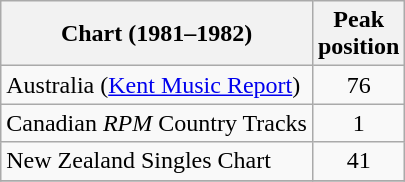<table class="wikitable sortable">
<tr>
<th>Chart (1981–1982)</th>
<th>Peak<br>position</th>
</tr>
<tr>
<td>Australia (<a href='#'>Kent Music Report</a>)</td>
<td style="text-align:center;">76</td>
</tr>
<tr>
<td>Canadian <em>RPM</em> Country Tracks</td>
<td align="center">1</td>
</tr>
<tr>
<td>New Zealand Singles Chart</td>
<td align="center">41</td>
</tr>
<tr>
</tr>
</table>
